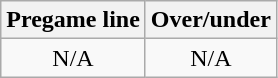<table class="wikitable">
<tr align="center">
<th style=>Pregame line</th>
<th style=>Over/under</th>
</tr>
<tr align="center">
<td>N/A</td>
<td>N/A</td>
</tr>
</table>
